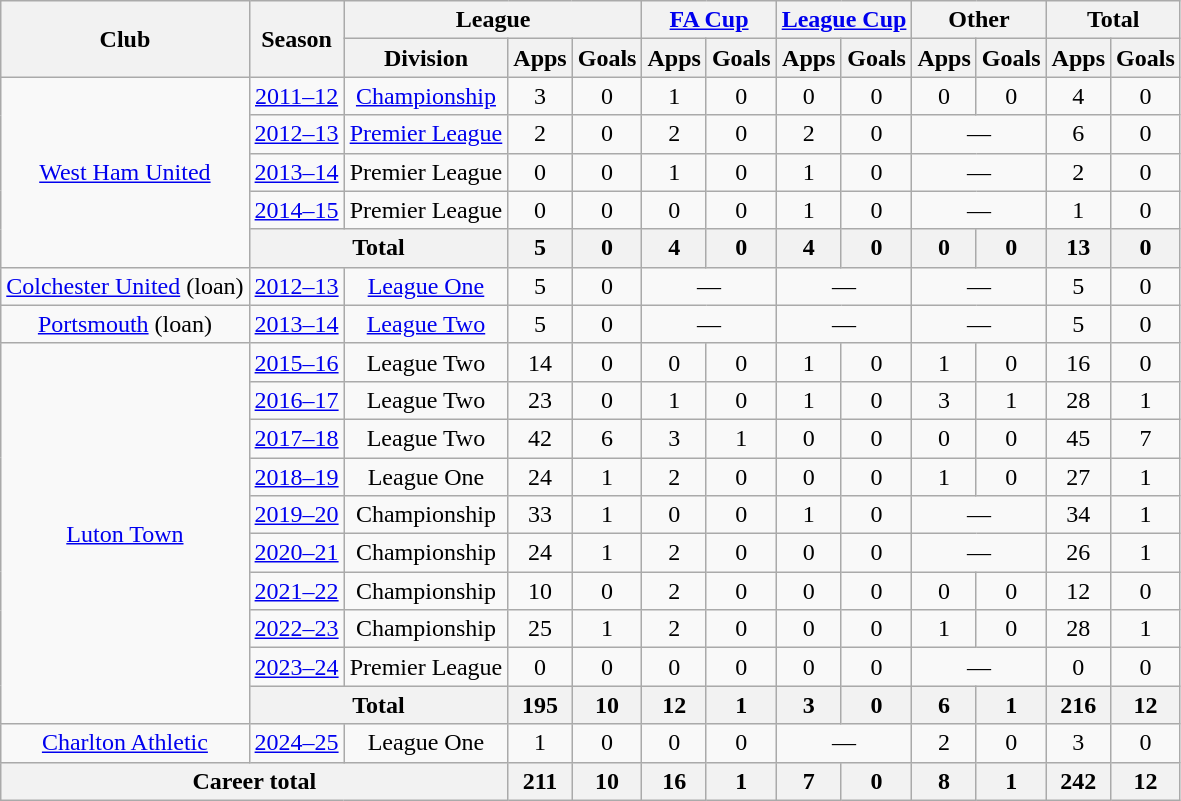<table class="wikitable" style="text-align: center;">
<tr>
<th rowspan="2">Club</th>
<th rowspan="2">Season</th>
<th colspan="3">League</th>
<th colspan="2"><a href='#'>FA Cup</a></th>
<th colspan="2"><a href='#'>League Cup</a></th>
<th colspan="2">Other</th>
<th colspan="2">Total</th>
</tr>
<tr>
<th>Division</th>
<th>Apps</th>
<th>Goals</th>
<th>Apps</th>
<th>Goals</th>
<th>Apps</th>
<th>Goals</th>
<th>Apps</th>
<th>Goals</th>
<th>Apps</th>
<th>Goals</th>
</tr>
<tr>
<td rowspan="5"><a href='#'>West Ham United</a></td>
<td><a href='#'>2011–12</a></td>
<td><a href='#'>Championship</a></td>
<td>3</td>
<td>0</td>
<td>1</td>
<td>0</td>
<td>0</td>
<td>0</td>
<td>0</td>
<td>0</td>
<td>4</td>
<td>0</td>
</tr>
<tr>
<td><a href='#'>2012–13</a></td>
<td><a href='#'>Premier League</a></td>
<td>2</td>
<td>0</td>
<td>2</td>
<td>0</td>
<td>2</td>
<td>0</td>
<td colspan="2">—</td>
<td>6</td>
<td>0</td>
</tr>
<tr>
<td><a href='#'>2013–14</a></td>
<td>Premier League</td>
<td>0</td>
<td>0</td>
<td>1</td>
<td>0</td>
<td>1</td>
<td>0</td>
<td colspan="2">—</td>
<td>2</td>
<td>0</td>
</tr>
<tr>
<td><a href='#'>2014–15</a></td>
<td>Premier League</td>
<td>0</td>
<td>0</td>
<td>0</td>
<td>0</td>
<td>1</td>
<td>0</td>
<td colspan="2">—</td>
<td>1</td>
<td>0</td>
</tr>
<tr>
<th colspan="2">Total</th>
<th>5</th>
<th>0</th>
<th>4</th>
<th>0</th>
<th>4</th>
<th>0</th>
<th>0</th>
<th>0</th>
<th>13</th>
<th>0</th>
</tr>
<tr>
<td><a href='#'>Colchester United</a> (loan)</td>
<td><a href='#'>2012–13</a></td>
<td><a href='#'>League One</a></td>
<td>5</td>
<td>0</td>
<td colspan="2">—</td>
<td colspan="2">—</td>
<td colspan="2">—</td>
<td>5</td>
<td>0</td>
</tr>
<tr>
<td><a href='#'>Portsmouth</a> (loan)</td>
<td><a href='#'>2013–14</a></td>
<td><a href='#'>League Two</a></td>
<td>5</td>
<td>0</td>
<td colspan="2">—</td>
<td colspan="2">—</td>
<td colspan="2">—</td>
<td>5</td>
<td>0</td>
</tr>
<tr>
<td rowspan="10"><a href='#'>Luton Town</a></td>
<td><a href='#'>2015–16</a></td>
<td>League Two</td>
<td>14</td>
<td>0</td>
<td>0</td>
<td>0</td>
<td>1</td>
<td>0</td>
<td>1</td>
<td>0</td>
<td>16</td>
<td>0</td>
</tr>
<tr>
<td><a href='#'>2016–17</a></td>
<td>League Two</td>
<td>23</td>
<td>0</td>
<td>1</td>
<td>0</td>
<td>1</td>
<td>0</td>
<td>3</td>
<td>1</td>
<td>28</td>
<td>1</td>
</tr>
<tr>
<td><a href='#'>2017–18</a></td>
<td>League Two</td>
<td>42</td>
<td>6</td>
<td>3</td>
<td>1</td>
<td>0</td>
<td>0</td>
<td>0</td>
<td>0</td>
<td>45</td>
<td>7</td>
</tr>
<tr>
<td><a href='#'>2018–19</a></td>
<td>League One</td>
<td>24</td>
<td>1</td>
<td>2</td>
<td>0</td>
<td>0</td>
<td>0</td>
<td>1</td>
<td>0</td>
<td>27</td>
<td>1</td>
</tr>
<tr>
<td><a href='#'>2019–20</a></td>
<td>Championship</td>
<td>33</td>
<td>1</td>
<td>0</td>
<td>0</td>
<td>1</td>
<td>0</td>
<td colspan="2">—</td>
<td>34</td>
<td>1</td>
</tr>
<tr>
<td><a href='#'>2020–21</a></td>
<td>Championship</td>
<td>24</td>
<td>1</td>
<td>2</td>
<td>0</td>
<td>0</td>
<td>0</td>
<td colspan="2">—</td>
<td>26</td>
<td>1</td>
</tr>
<tr>
<td><a href='#'>2021–22</a></td>
<td>Championship</td>
<td>10</td>
<td>0</td>
<td>2</td>
<td>0</td>
<td>0</td>
<td>0</td>
<td>0</td>
<td>0</td>
<td>12</td>
<td>0</td>
</tr>
<tr>
<td><a href='#'>2022–23</a></td>
<td>Championship</td>
<td>25</td>
<td>1</td>
<td>2</td>
<td>0</td>
<td>0</td>
<td>0</td>
<td>1</td>
<td>0</td>
<td>28</td>
<td>1</td>
</tr>
<tr>
<td><a href='#'>2023–24</a></td>
<td>Premier League</td>
<td>0</td>
<td>0</td>
<td>0</td>
<td>0</td>
<td>0</td>
<td>0</td>
<td colspan="2">—</td>
<td>0</td>
<td>0</td>
</tr>
<tr>
<th colspan="2">Total</th>
<th>195</th>
<th>10</th>
<th>12</th>
<th>1</th>
<th>3</th>
<th>0</th>
<th>6</th>
<th>1</th>
<th>216</th>
<th>12</th>
</tr>
<tr>
<td><a href='#'>Charlton Athletic</a></td>
<td><a href='#'>2024–25</a></td>
<td>League One</td>
<td>1</td>
<td>0</td>
<td>0</td>
<td>0</td>
<td colspan="2">—</td>
<td>2</td>
<td>0</td>
<td>3</td>
<td>0</td>
</tr>
<tr>
<th colspan="3">Career total</th>
<th>211</th>
<th>10</th>
<th>16</th>
<th>1</th>
<th>7</th>
<th>0</th>
<th>8</th>
<th>1</th>
<th>242</th>
<th>12</th>
</tr>
</table>
